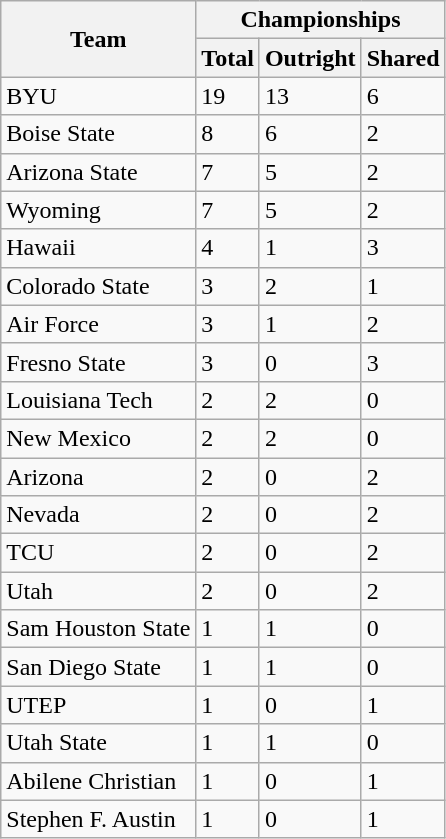<table class="wikitable sortable" style="white-space:nowrap;">
<tr>
<th rowspan=2>Team</th>
<th colspan=3>Championships</th>
</tr>
<tr>
<th>Total</th>
<th>Outright</th>
<th>Shared</th>
</tr>
<tr>
<td>BYU</td>
<td>19</td>
<td>13</td>
<td>6</td>
</tr>
<tr>
<td>Boise State</td>
<td>8</td>
<td>6</td>
<td>2</td>
</tr>
<tr>
<td>Arizona State</td>
<td>7</td>
<td>5</td>
<td>2</td>
</tr>
<tr>
<td>Wyoming</td>
<td>7</td>
<td>5</td>
<td>2</td>
</tr>
<tr>
<td>Hawaii</td>
<td>4</td>
<td>1</td>
<td>3</td>
</tr>
<tr>
<td>Colorado State</td>
<td>3</td>
<td>2</td>
<td>1</td>
</tr>
<tr>
<td>Air Force</td>
<td>3</td>
<td>1</td>
<td>2</td>
</tr>
<tr>
<td>Fresno State</td>
<td>3</td>
<td>0</td>
<td>3</td>
</tr>
<tr>
<td>Louisiana Tech</td>
<td>2</td>
<td>2</td>
<td>0</td>
</tr>
<tr>
<td>New Mexico</td>
<td>2</td>
<td>2</td>
<td>0</td>
</tr>
<tr>
<td>Arizona</td>
<td>2</td>
<td>0</td>
<td>2</td>
</tr>
<tr>
<td>Nevada</td>
<td>2</td>
<td>0</td>
<td>2</td>
</tr>
<tr>
<td>TCU</td>
<td>2</td>
<td>0</td>
<td>2</td>
</tr>
<tr>
<td>Utah</td>
<td>2</td>
<td>0</td>
<td>2</td>
</tr>
<tr>
<td>Sam Houston State</td>
<td>1</td>
<td>1</td>
<td>0</td>
</tr>
<tr>
<td>San Diego State</td>
<td>1</td>
<td>1</td>
<td>0</td>
</tr>
<tr>
<td>UTEP</td>
<td>1</td>
<td>0</td>
<td>1</td>
</tr>
<tr>
<td>Utah State</td>
<td>1</td>
<td>1</td>
<td>0</td>
</tr>
<tr>
<td>Abilene Christian</td>
<td>1</td>
<td>0</td>
<td>1</td>
</tr>
<tr>
<td>Stephen F. Austin</td>
<td>1</td>
<td>0</td>
<td>1</td>
</tr>
</table>
